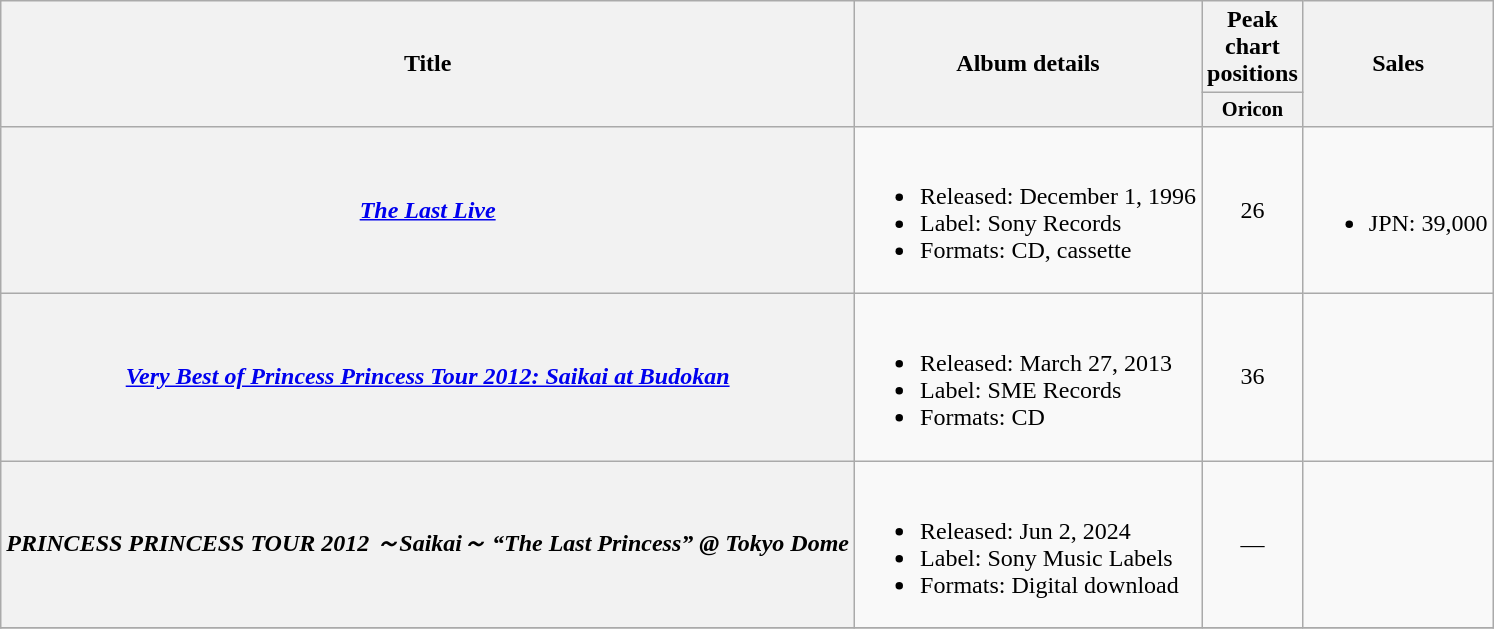<table class="wikitable plainrowheaders">
<tr>
<th scope="col" rowspan="2">Title</th>
<th scope="col" rowspan="2">Album details</th>
<th scope="col">Peak chart positions</th>
<th scope="col" rowspan="2">Sales<br></th>
</tr>
<tr>
<th scope="col" style="width:4em;font-size:85%">Oricon<br></th>
</tr>
<tr>
<th scope="row"><em><a href='#'>The Last Live</a></em></th>
<td><br><ul><li>Released: December 1, 1996</li><li>Label: Sony Records</li><li>Formats: CD, cassette</li></ul></td>
<td align="center">26</td>
<td><br><ul><li>JPN: 39,000</li></ul></td>
</tr>
<tr>
<th scope="row"><em><a href='#'>Very Best of Princess Princess Tour 2012: Saikai at Budokan</a></em></th>
<td><br><ul><li>Released: March 27, 2013</li><li>Label: SME Records</li><li>Formats: CD</li></ul></td>
<td align="center">36</td>
<td></td>
</tr>
<tr>
<th scope="row"><em>PRINCESS PRINCESS TOUR 2012 ～Saikai～ “The Last Princess” @ Tokyo Dome</em></th>
<td><br><ul><li>Released: Jun 2, 2024</li><li>Label: Sony Music Labels</li><li>Formats: Digital download</li></ul></td>
<td align="center">―</td>
<td></td>
</tr>
<tr>
</tr>
</table>
